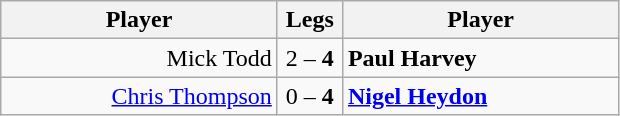<table class=wikitable style="text-align:center">
<tr>
<th width=177>Player</th>
<th width=36>Legs</th>
<th width=177>Player</th>
</tr>
<tr align=left>
<td align=right>Mick Todd </td>
<td align=center>2 – <strong>4</strong></td>
<td> <strong>Paul Harvey</strong></td>
</tr>
<tr align=left>
<td align=right><a href='#'>Chris Thompson</a> </td>
<td align=center>0 – <strong>4</strong></td>
<td> <strong><a href='#'>Nigel Heydon</a></strong></td>
</tr>
</table>
